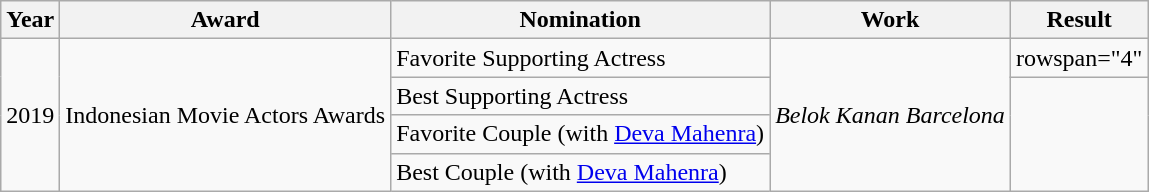<table class="wikitable sortable">
<tr>
<th>Year</th>
<th>Award</th>
<th>Nomination</th>
<th>Work</th>
<th>Result</th>
</tr>
<tr>
<td rowspan="4">2019</td>
<td rowspan="4">Indonesian Movie Actors Awards</td>
<td>Favorite Supporting Actress</td>
<td rowspan="4"><em>Belok Kanan Barcelona</em></td>
<td>rowspan="4" </td>
</tr>
<tr>
<td>Best Supporting Actress</td>
</tr>
<tr>
<td>Favorite Couple (with <a href='#'>Deva Mahenra</a>)</td>
</tr>
<tr>
<td>Best Couple (with <a href='#'>Deva Mahenra</a>)</td>
</tr>
</table>
